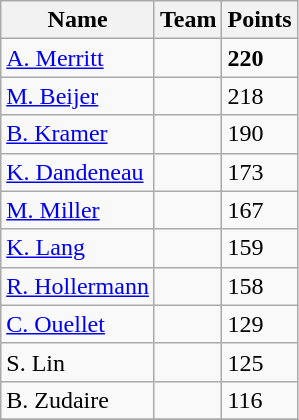<table class="wikitable">
<tr>
<th>Name</th>
<th>Team</th>
<th>Points</th>
</tr>
<tr>
<td><a href='#'>A. Merritt</a></td>
<td></td>
<td><strong>220</strong></td>
</tr>
<tr>
<td><a href='#'>M. Beijer</a></td>
<td></td>
<td>218</td>
</tr>
<tr>
<td><a href='#'>B. Kramer</a></td>
<td></td>
<td>190</td>
</tr>
<tr>
<td><a href='#'>K. Dandeneau</a></td>
<td></td>
<td>173</td>
</tr>
<tr>
<td><a href='#'>M. Miller</a></td>
<td></td>
<td>167</td>
</tr>
<tr>
<td><a href='#'>K. Lang</a></td>
<td></td>
<td>159</td>
</tr>
<tr>
<td><a href='#'>R. Hollermann</a></td>
<td></td>
<td>158</td>
</tr>
<tr>
<td><a href='#'>C. Ouellet</a></td>
<td></td>
<td>129</td>
</tr>
<tr>
<td>S. Lin</td>
<td></td>
<td>125</td>
</tr>
<tr>
<td>B. Zudaire</td>
<td></td>
<td>116</td>
</tr>
<tr>
</tr>
</table>
